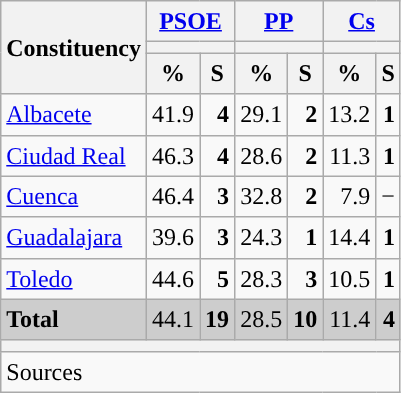<table class="wikitable sortable" style="text-align:right; line-height:20px;">
<tr>
<th rowspan="3">Constituency</th>
<th colspan="2" width="30px" class="unsortable"><a href='#'>PSOE</a></th>
<th colspan="2" width="30px" class="unsortable"><a href='#'>PP</a></th>
<th colspan="2" width="30px" class="unsortable"><a href='#'>Cs</a></th>
</tr>
<tr>
<th colspan="2" style="background:"></th>
<th colspan="2" style="background:"></th>
<th colspan="2" style="background:"></th>
</tr>
<tr>
<th data-sort-type="number">%</th>
<th data-sort-type="number">S</th>
<th data-sort-type="number">%</th>
<th data-sort-type="number">S</th>
<th data-sort-type="number">%</th>
<th data-sort-type="number">S</th>
</tr>
<tr>
<td align="left"><a href='#'>Albacete</a></td>
<td style="background:">41.9</td>
<td><strong>4</strong></td>
<td>29.1</td>
<td><strong>2</strong></td>
<td>13.2</td>
<td><strong>1</strong></td>
</tr>
<tr>
<td align="left"><a href='#'>Ciudad Real</a></td>
<td style="background:">46.3</td>
<td><strong>4</strong></td>
<td>28.6</td>
<td><strong>2</strong></td>
<td>11.3</td>
<td><strong>1</strong></td>
</tr>
<tr>
<td align="left"><a href='#'>Cuenca</a></td>
<td style="background:">46.4</td>
<td><strong>3</strong></td>
<td>32.8</td>
<td><strong>2</strong></td>
<td>7.9</td>
<td>−</td>
</tr>
<tr>
<td align="left"><a href='#'>Guadalajara</a></td>
<td style="background:">39.6</td>
<td><strong>3</strong></td>
<td>24.3</td>
<td><strong>1</strong></td>
<td>14.4</td>
<td><strong>1</strong></td>
</tr>
<tr>
<td align="left"><a href='#'>Toledo</a></td>
<td style="background:">44.6</td>
<td><strong>5</strong></td>
<td>28.3</td>
<td><strong>3</strong></td>
<td>10.5</td>
<td><strong>1</strong></td>
</tr>
<tr style="background:#CDCDCD;">
<td align="left"><strong>Total</strong></td>
<td style="background:">44.1</td>
<td><strong>19</strong></td>
<td>28.5</td>
<td><strong>10</strong></td>
<td>11.4</td>
<td><strong>4</strong></td>
</tr>
<tr>
<th colspan="7"></th>
</tr>
<tr>
<th style="text-align:left; font-weight:normal; background:#F9F9F9" colspan="7">Sources</th>
</tr>
</table>
